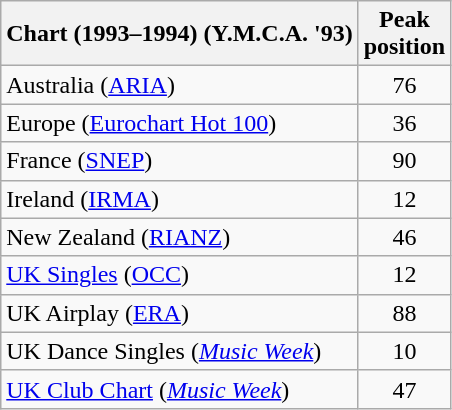<table class="wikitable sortable">
<tr>
<th>Chart (1993–1994) (Y.M.C.A. '93)</th>
<th>Peak<br>position</th>
</tr>
<tr>
<td>Australia (<a href='#'>ARIA</a>)</td>
<td style="text-align:center;">76</td>
</tr>
<tr>
<td>Europe (<a href='#'>Eurochart Hot 100</a>)</td>
<td style="text-align:center;">36</td>
</tr>
<tr>
<td>France (<a href='#'>SNEP</a>)</td>
<td style="text-align:center;">90</td>
</tr>
<tr>
<td>Ireland (<a href='#'>IRMA</a>)</td>
<td style="text-align:center;">12</td>
</tr>
<tr>
<td>New Zealand (<a href='#'>RIANZ</a>)</td>
<td style="text-align:center;">46</td>
</tr>
<tr>
<td><a href='#'>UK Singles</a> (<a href='#'>OCC</a>)</td>
<td style="text-align:center;">12</td>
</tr>
<tr>
<td>UK Airplay (<a href='#'>ERA</a>)</td>
<td style="text-align:center;">88</td>
</tr>
<tr>
<td>UK Dance Singles (<em><a href='#'>Music Week</a></em>)</td>
<td style="text-align:center;">10</td>
</tr>
<tr>
<td><a href='#'>UK Club Chart</a> (<em><a href='#'>Music Week</a></em>)</td>
<td style="text-align:center;">47</td>
</tr>
</table>
